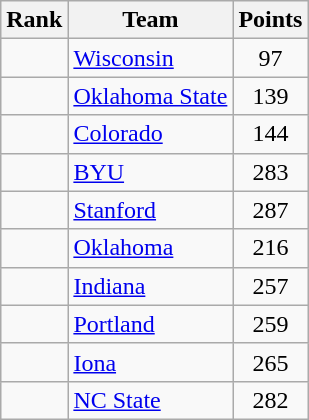<table class="wikitable sortable" style="text-align:center">
<tr>
<th>Rank</th>
<th>Team</th>
<th>Points</th>
</tr>
<tr>
<td></td>
<td align=left><a href='#'>Wisconsin</a></td>
<td>97</td>
</tr>
<tr>
<td></td>
<td align=left><a href='#'>Oklahoma State</a></td>
<td>139</td>
</tr>
<tr>
<td></td>
<td align=left><a href='#'>Colorado</a></td>
<td>144</td>
</tr>
<tr>
<td></td>
<td align=left><a href='#'>BYU</a></td>
<td>283</td>
</tr>
<tr>
<td></td>
<td align=left><a href='#'>Stanford</a></td>
<td>287</td>
</tr>
<tr>
<td></td>
<td align=left><a href='#'>Oklahoma</a></td>
<td>216</td>
</tr>
<tr>
<td></td>
<td align=left><a href='#'>Indiana</a></td>
<td>257</td>
</tr>
<tr>
<td></td>
<td align=left><a href='#'>Portland</a></td>
<td>259</td>
</tr>
<tr>
<td></td>
<td align=left><a href='#'>Iona</a></td>
<td>265</td>
</tr>
<tr>
<td></td>
<td align=left><a href='#'>NC State</a></td>
<td>282</td>
</tr>
</table>
